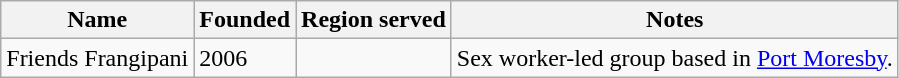<table class="wikitable sortable">
<tr>
<th>Name</th>
<th>Founded</th>
<th>Region served</th>
<th>Notes</th>
</tr>
<tr>
<td>Friends Frangipani</td>
<td>2006</td>
<td></td>
<td>Sex worker-led group based in <a href='#'>Port Moresby</a>.</td>
</tr>
</table>
